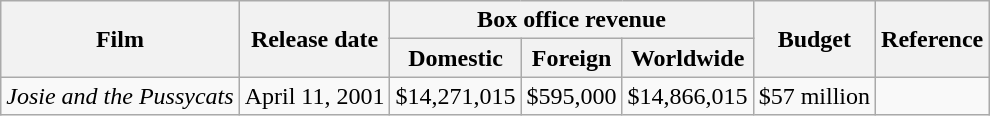<table class="wikitable">
<tr>
<th rowspan="2" style="text-align:center;"><strong>Film</strong></th>
<th rowspan="2" style="text-align:center;"><strong>Release date</strong></th>
<th colspan="3" style="text-align:center;"><strong>Box office revenue</strong></th>
<th rowspan="2" style="text-align:center;"><strong>Budget</strong></th>
<th rowspan="2" style="text-align:center;"><strong>Reference</strong></th>
</tr>
<tr>
<th style="text-align:center;"><strong>Domestic</strong></th>
<th style="text-align:center;"><strong>Foreign</strong></th>
<th style="text-align:center;"><strong>Worldwide</strong></th>
</tr>
<tr>
<td><em>Josie and the Pussycats</em></td>
<td>April 11, 2001</td>
<td style="text-align:center;">$14,271,015</td>
<td style="text-align:center;">$595,000</td>
<td style="text-align:center;">$14,866,015</td>
<td style="text-align:center;">$57 million</td>
<td style="text-align:center;"></td>
</tr>
</table>
